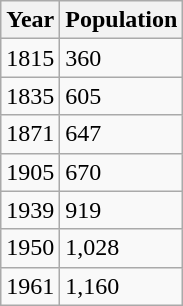<table class="wikitable">
<tr>
<th>Year</th>
<th>Population</th>
</tr>
<tr>
<td>1815</td>
<td>360</td>
</tr>
<tr>
<td>1835</td>
<td>605</td>
</tr>
<tr>
<td>1871</td>
<td>647</td>
</tr>
<tr>
<td>1905</td>
<td>670</td>
</tr>
<tr>
<td>1939</td>
<td>919</td>
</tr>
<tr>
<td>1950</td>
<td>1,028</td>
</tr>
<tr>
<td>1961</td>
<td>1,160</td>
</tr>
</table>
